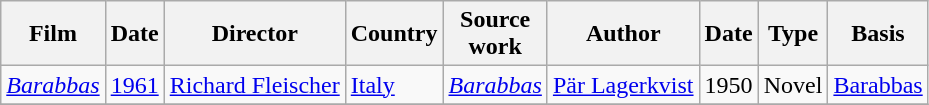<table class="wikitable">
<tr>
<th>Film</th>
<th>Date</th>
<th>Director</th>
<th>Country</th>
<th>Source<br>work</th>
<th>Author</th>
<th>Date</th>
<th>Type</th>
<th>Basis</th>
</tr>
<tr>
<td><em><a href='#'>Barabbas</a></em></td>
<td><a href='#'>1961</a></td>
<td><a href='#'>Richard Fleischer</a></td>
<td><a href='#'>Italy</a></td>
<td><em><a href='#'>Barabbas</a></em></td>
<td><a href='#'>Pär Lagerkvist</a></td>
<td>1950</td>
<td>Novel</td>
<td><a href='#'>Barabbas</a></td>
</tr>
<tr>
</tr>
</table>
